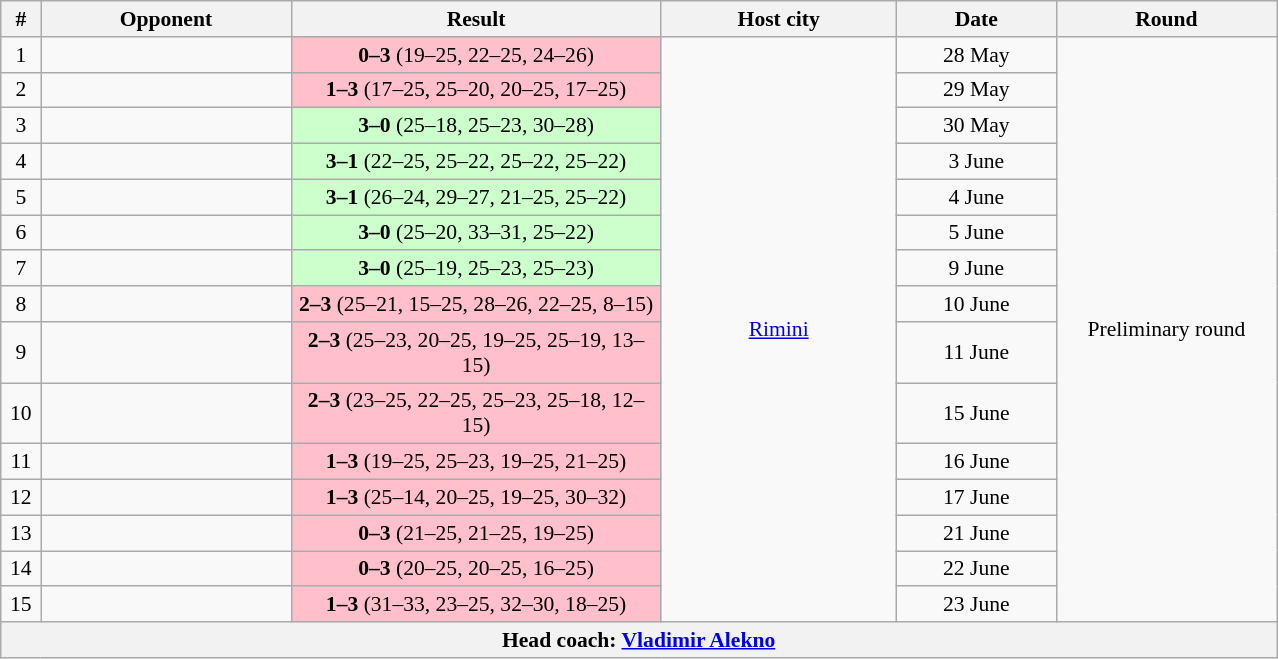<table class="wikitable" style="text-align: center;font-size:90%;">
<tr>
<th width=20>#</th>
<th width=160>Opponent</th>
<th width=240>Result</th>
<th width=150>Host city</th>
<th width=100>Date</th>
<th width=140>Round</th>
</tr>
<tr>
<td>1</td>
<td align=left></td>
<td bgcolor=pink><strong>0–3</strong> (19–25, 22–25, 24–26)</td>
<td rowspan=15> <a href='#'>Rimini</a></td>
<td>28 May</td>
<td rowspan=15>Preliminary round</td>
</tr>
<tr>
<td>2</td>
<td align=left></td>
<td bgcolor=pink><strong>1–3</strong> (17–25, 25–20, 20–25, 17–25)</td>
<td>29 May</td>
</tr>
<tr>
<td>3</td>
<td align=left></td>
<td bgcolor=ccffcc><strong>3–0</strong> (25–18, 25–23, 30–28)</td>
<td>30 May</td>
</tr>
<tr>
<td>4</td>
<td align=left></td>
<td bgcolor=ccffcc><strong>3–1</strong> (22–25, 25–22, 25–22, 25–22)</td>
<td>3 June</td>
</tr>
<tr>
<td>5</td>
<td align=left></td>
<td bgcolor=ccffcc><strong>3–1</strong> (26–24, 29–27, 21–25, 25–22)</td>
<td>4 June</td>
</tr>
<tr>
<td>6</td>
<td align=left></td>
<td bgcolor=ccffcc><strong>3–0</strong> (25–20, 33–31, 25–22)</td>
<td>5 June</td>
</tr>
<tr>
<td>7</td>
<td align=left></td>
<td bgcolor=ccffcc><strong>3–0</strong> (25–19, 25–23, 25–23)</td>
<td>9 June</td>
</tr>
<tr>
<td>8</td>
<td align=left></td>
<td bgcolor=pink><strong>2–3</strong> (25–21, 15–25, 28–26, 22–25, 8–15)</td>
<td>10 June</td>
</tr>
<tr>
<td>9</td>
<td align=left></td>
<td bgcolor=pink><strong>2–3</strong> (25–23, 20–25, 19–25, 25–19, 13–15)</td>
<td>11 June</td>
</tr>
<tr>
<td>10</td>
<td align=left></td>
<td bgcolor=pink><strong>2–3</strong> (23–25, 22–25, 25–23, 25–18, 12–15)</td>
<td>15 June</td>
</tr>
<tr>
<td>11</td>
<td align=left></td>
<td bgcolor=pink><strong>1–3</strong> (19–25, 25–23, 19–25, 21–25)</td>
<td>16 June</td>
</tr>
<tr>
<td>12</td>
<td align=left></td>
<td bgcolor=pink><strong>1–3</strong> (25–14, 20–25, 19–25, 30–32)</td>
<td>17 June</td>
</tr>
<tr>
<td>13</td>
<td align=left></td>
<td bgcolor=pink><strong>0–3</strong> (21–25, 21–25, 19–25)</td>
<td>21 June</td>
</tr>
<tr>
<td>14</td>
<td align=left></td>
<td bgcolor=pink><strong>0–3</strong> (20–25, 20–25, 16–25)</td>
<td>22 June</td>
</tr>
<tr>
<td>15</td>
<td align=left></td>
<td bgcolor=pink><strong>1–3</strong> (31–33, 23–25, 32–30, 18–25)</td>
<td>23 June</td>
</tr>
<tr>
<th colspan=6>Head coach:  <a href='#'>Vladimir Alekno</a></th>
</tr>
</table>
